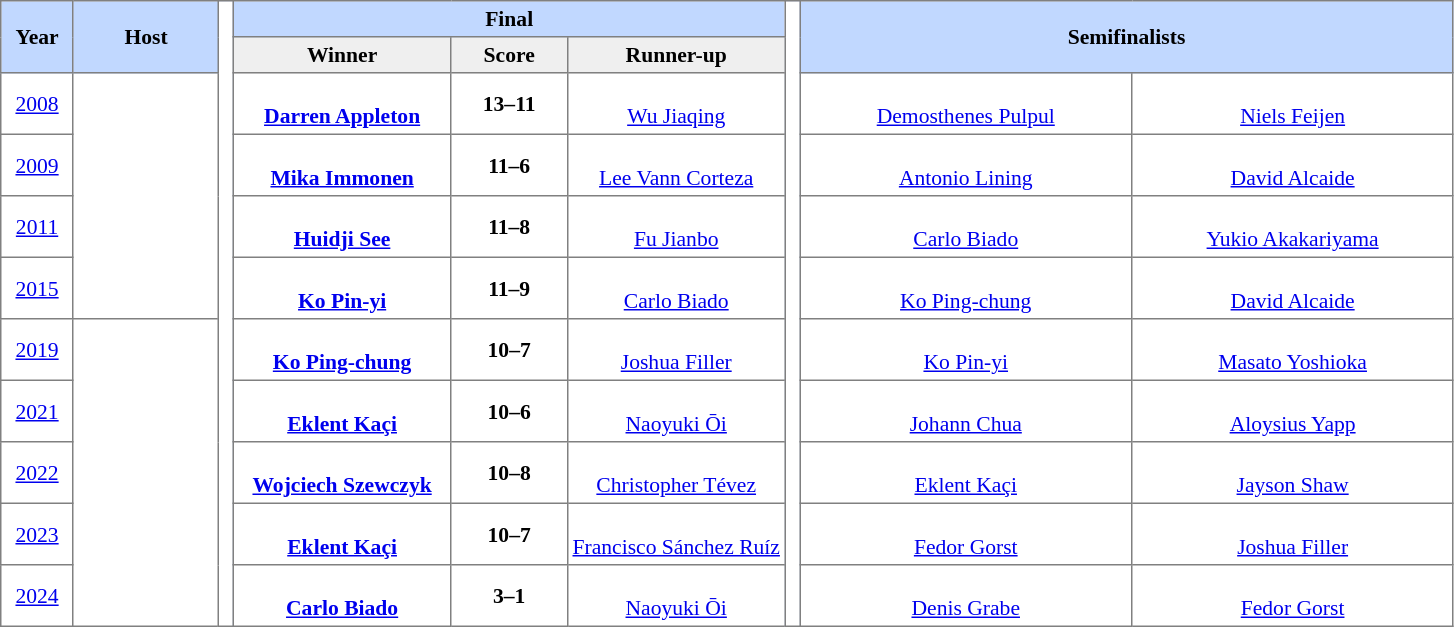<table border="1" style="border-collapse:collapse; text-align:center; font-size:90%" cellpadding="3" cellspacing="0">
<tr bgcolor="#C1D8FF">
<th rowspan="2" width="5%">Year</th>
<th rowspan="2" width="10%">Host</th>
<td rowspan="11" width="1%" bgcolor="ffffff"></td>
<th colspan="3">Final</th>
<td rowspan="11" width="1%" bgcolor="ffffff"></td>
<th rowspan="2" colspan="2">Semifinalists</th>
</tr>
<tr bgcolor="EFEFEF">
<th width="15%">Winner</th>
<th width="8%">Score</th>
<th width="15%">Runner-up</th>
</tr>
<tr>
<td><a href='#'>2008</a></td>
<td rowspan=4></td>
<td><strong><br><a href='#'>Darren Appleton</a></strong></td>
<td><strong>13–11</strong></td>
<td><br><a href='#'>Wu Jiaqing</a></td>
<td><br><a href='#'>Demosthenes Pulpul</a></td>
<td><br><a href='#'>Niels Feijen</a></td>
</tr>
<tr>
<td><a href='#'>2009</a></td>
<td><strong><br><a href='#'>Mika Immonen</a></strong></td>
<td><strong>11–6</strong></td>
<td><br><a href='#'>Lee Vann Corteza</a></td>
<td><br><a href='#'>Antonio Lining</a></td>
<td><br><a href='#'>David Alcaide</a></td>
</tr>
<tr>
<td><a href='#'>2011</a></td>
<td><strong><br><a href='#'>Huidji See</a></strong></td>
<td><strong>11–8</strong></td>
<td><br><a href='#'>Fu Jianbo</a></td>
<td><br><a href='#'>Carlo Biado</a></td>
<td><br><a href='#'>Yukio Akakariyama</a></td>
</tr>
<tr>
<td><a href='#'>2015</a></td>
<td><strong><br><a href='#'>Ko Pin-yi</a></strong></td>
<td><strong>11–9</strong></td>
<td><br><a href='#'>Carlo Biado</a></td>
<td><br><a href='#'>Ko Ping-chung</a></td>
<td><br><a href='#'>David Alcaide</a></td>
</tr>
<tr>
<td><a href='#'>2019</a></td>
<td rowspan=5></td>
<td><strong><br><a href='#'>Ko Ping-chung</a></strong></td>
<td><strong>10–7</strong></td>
<td><br><a href='#'>Joshua Filler</a></td>
<td><br><a href='#'>Ko Pin-yi</a></td>
<td><br><a href='#'>Masato Yoshioka</a></td>
</tr>
<tr>
<td><a href='#'>2021</a></td>
<td><strong><br><a href='#'>Eklent Kaçi</a></strong></td>
<td><strong>10–6</strong></td>
<td><br><a href='#'>Naoyuki Ōi</a></td>
<td><br><a href='#'>Johann Chua</a></td>
<td><br><a href='#'>Aloysius Yapp</a></td>
</tr>
<tr>
<td><a href='#'>2022</a></td>
<td><strong><br><a href='#'>Wojciech Szewczyk</a></strong></td>
<td><strong>10–8</strong></td>
<td><br><a href='#'>Christopher Tévez</a></td>
<td><br><a href='#'>Eklent Kaçi</a></td>
<td><br><a href='#'>Jayson Shaw</a></td>
</tr>
<tr>
<td><a href='#'>2023</a></td>
<td><strong><br><a href='#'>Eklent Kaçi</a></strong></td>
<td><strong>10–7</strong></td>
<td><br><a href='#'>Francisco Sánchez Ruíz</a></td>
<td><br><a href='#'>Fedor Gorst</a></td>
<td><br><a href='#'>Joshua Filler</a></td>
</tr>
<tr>
<td><a href='#'>2024</a></td>
<td><strong><br><a href='#'>Carlo Biado</a></strong></td>
<td><strong>3–1</strong><br></td>
<td><br><a href='#'>Naoyuki Ōi</a></td>
<td><br><a href='#'>Denis Grabe</a></td>
<td><br><a href='#'>Fedor Gorst</a></td>
</tr>
</table>
